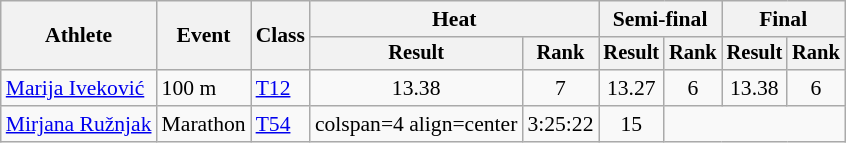<table class="wikitable" style="font-size:90%">
<tr>
<th rowspan="2">Athlete</th>
<th rowspan="2">Event</th>
<th rowspan="2">Class</th>
<th colspan="2">Heat</th>
<th colspan="2">Semi-final</th>
<th colspan="2">Final</th>
</tr>
<tr style="font-size:95%">
<th>Result</th>
<th>Rank</th>
<th>Result</th>
<th>Rank</th>
<th>Result</th>
<th>Rank</th>
</tr>
<tr>
<td><a href='#'>Marija Iveković</a></td>
<td>100 m</td>
<td><a href='#'>T12</a></td>
<td align=center>13.38</td>
<td align=center>7</td>
<td align=center>13.27</td>
<td align=center>6</td>
<td align=center>13.38</td>
<td align=center>6</td>
</tr>
<tr>
<td><a href='#'>Mirjana Ružnjak</a></td>
<td>Marathon</td>
<td><a href='#'>T54</a></td>
<td>colspan=4 align=center </td>
<td align=center>3:25:22</td>
<td align=center>15</td>
</tr>
</table>
